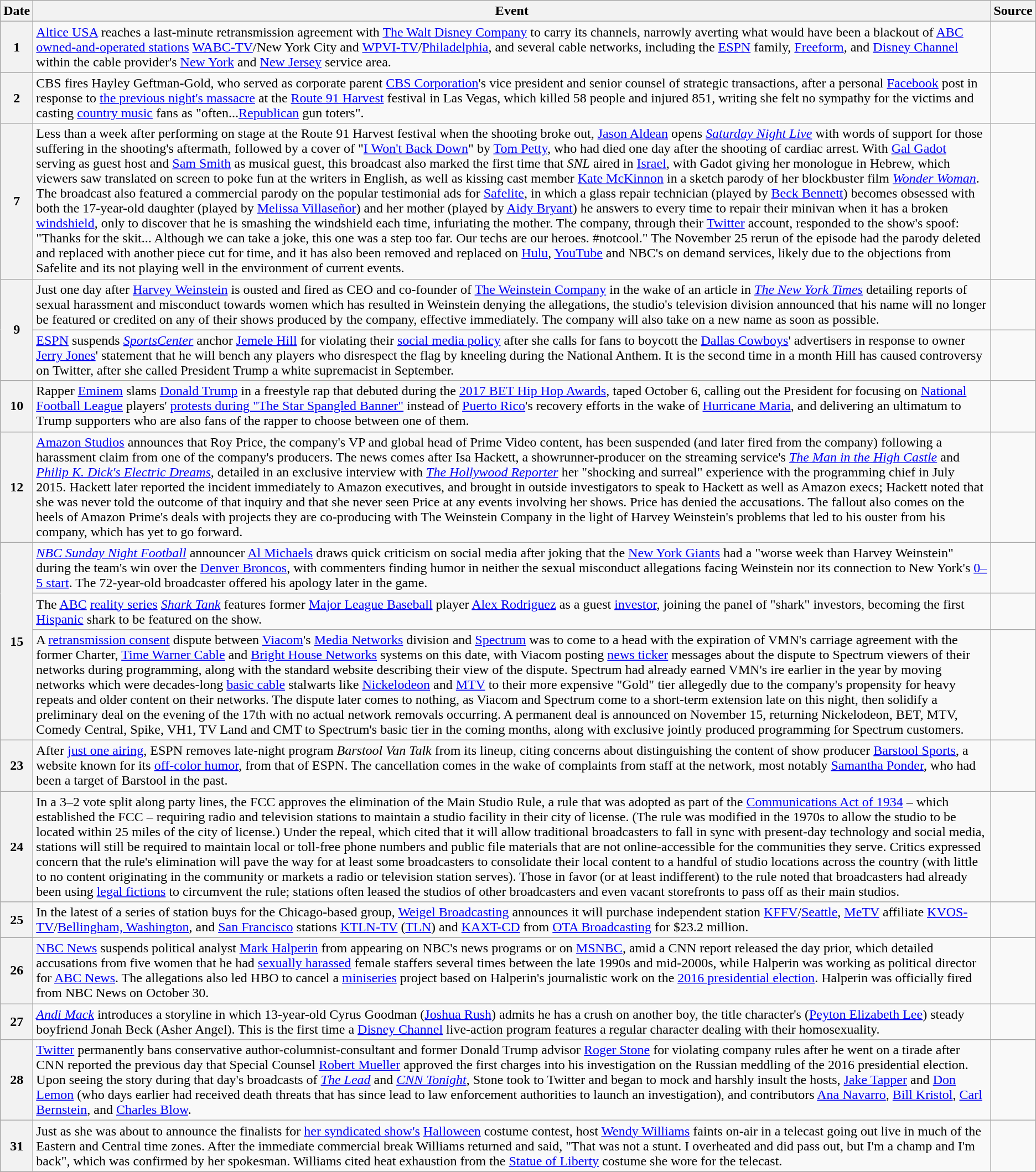<table class="wikitable">
<tr>
<th>Date</th>
<th>Event</th>
<th>Source</th>
</tr>
<tr>
<th>1</th>
<td><a href='#'>Altice USA</a> reaches a last-minute retransmission agreement with <a href='#'>The Walt Disney Company</a> to carry its channels, narrowly averting what would have been a blackout of <a href='#'>ABC owned-and-operated stations</a> <a href='#'>WABC-TV</a>/New York City and <a href='#'>WPVI-TV</a>/<a href='#'>Philadelphia</a>, and several cable networks, including the <a href='#'>ESPN</a> family, <a href='#'>Freeform</a>, and <a href='#'>Disney Channel</a> within the cable provider's <a href='#'>New York</a> and <a href='#'>New Jersey</a> service area.</td>
<td></td>
</tr>
<tr>
<th>2</th>
<td>CBS fires Hayley Geftman-Gold, who served as corporate parent <a href='#'>CBS Corporation</a>'s vice president and senior counsel of strategic transactions, after a personal <a href='#'>Facebook</a> post in response to <a href='#'>the previous night's massacre</a> at the <a href='#'>Route 91 Harvest</a> festival in Las Vegas, which killed 58 people and injured 851, writing she felt no sympathy for the victims and casting <a href='#'>country music</a> fans as "often...<a href='#'>Republican</a> gun toters".</td>
<td></td>
</tr>
<tr>
<th>7</th>
<td>Less than a week after performing on stage at the Route 91 Harvest festival when the shooting broke out, <a href='#'>Jason Aldean</a> opens <em><a href='#'>Saturday Night Live</a></em> with words of support for those suffering in the shooting's aftermath, followed by a cover of "<a href='#'>I Won't Back Down</a>" by <a href='#'>Tom Petty</a>, who had died one day after the shooting of cardiac arrest. With <a href='#'>Gal Gadot</a> serving as guest host and <a href='#'>Sam Smith</a> as musical guest, this broadcast also marked the first time that <em>SNL</em> aired in <a href='#'>Israel</a>, with Gadot giving her monologue in Hebrew, which viewers saw translated on screen to poke fun at the writers in English, as well as kissing cast member <a href='#'>Kate McKinnon</a> in a sketch parody of her blockbuster film <em><a href='#'>Wonder Woman</a></em>. The broadcast also featured a commercial parody on the popular testimonial ads for <a href='#'>Safelite</a>, in which a glass repair technician (played by <a href='#'>Beck Bennett</a>) becomes obsessed with both the 17-year-old daughter (played by <a href='#'>Melissa Villaseñor</a>) and her mother (played by <a href='#'>Aidy Bryant</a>) he answers to every time to repair their minivan when it has a broken <a href='#'>windshield</a>, only to discover that he is smashing the windshield each time, infuriating the mother. The company, through their <a href='#'>Twitter</a> account, responded to the show's spoof: "Thanks for the skit... Although we can take a joke, this one was a step too far. Our techs are our heroes. #notcool." The November 25 rerun of the episode had the parody deleted and replaced with another piece cut for time, and it has also been removed and replaced on <a href='#'>Hulu</a>, <a href='#'>YouTube</a> and NBC's on demand services, likely due to the objections from Safelite and its not playing well in the environment of current events.</td>
<td><br></td>
</tr>
<tr>
<th rowspan=2>9</th>
<td>Just one day after <a href='#'>Harvey Weinstein</a> is ousted and fired as CEO and co-founder of <a href='#'>The Weinstein Company</a> in the wake of an article in <em><a href='#'>The New York Times</a></em> detailing reports of sexual harassment and misconduct towards women which has resulted in Weinstein denying the allegations, the studio's television division announced that his name will no longer be featured or credited on any of their shows produced by the company, effective immediately. The company will also take on a new name as soon as possible.</td>
</tr>
<tr>
<td><a href='#'>ESPN</a> suspends <em><a href='#'>SportsCenter</a></em> anchor <a href='#'>Jemele Hill</a> for violating their <a href='#'>social media policy</a> after she calls for fans to boycott the <a href='#'>Dallas Cowboys</a>' advertisers in response to owner <a href='#'>Jerry Jones</a>' statement that he will bench any players who disrespect the flag by kneeling during the National Anthem. It is the second time in a month Hill has caused controversy on Twitter, after she called President Trump a white supremacist in September.</td>
<td></td>
</tr>
<tr>
<th>10</th>
<td>Rapper <a href='#'>Eminem</a> slams <a href='#'>Donald Trump</a> in a freestyle rap that debuted during the <a href='#'>2017 BET Hip Hop Awards</a>, taped October 6, calling out the President for focusing on <a href='#'>National Football League</a> players' <a href='#'>protests during "The Star Spangled Banner"</a> instead of <a href='#'>Puerto Rico</a>'s recovery efforts in the wake of <a href='#'>Hurricane Maria</a>, and delivering an ultimatum to Trump supporters who are also fans of the rapper to choose between one of them.</td>
<td></td>
</tr>
<tr>
<th>12</th>
<td><a href='#'>Amazon Studios</a> announces that Roy Price, the company's VP and global head of Prime Video content, has been suspended (and later fired from the company) following a harassment claim from one of the company's producers. The news comes after Isa Hackett, a showrunner-producer on the streaming service's <em><a href='#'>The Man in the High Castle</a></em> and <em><a href='#'>Philip K. Dick's Electric Dreams</a></em>, detailed in an exclusive interview with <em><a href='#'>The Hollywood Reporter</a></em> her "shocking and surreal" experience with the programming chief in July 2015. Hackett later reported the incident immediately to Amazon executives, and brought in outside investigators to speak to Hackett as well as Amazon execs; Hackett noted that she was never told the outcome of that inquiry and that she never seen Price at any events involving her shows. Price has denied the accusations. The fallout also comes on the heels of Amazon Prime's deals with projects they are co-producing with The Weinstein Company in the light of Harvey Weinstein's problems that led to his ouster from his company, which has yet to go forward.</td>
<td></td>
</tr>
<tr>
<th rowspan=3>15</th>
<td><em><a href='#'>NBC Sunday Night Football</a></em> announcer <a href='#'>Al Michaels</a> draws quick criticism on social media after joking that the <a href='#'>New York Giants</a> had a "worse week than Harvey Weinstein" during the team's win over the <a href='#'>Denver Broncos</a>, with commenters finding humor in neither the sexual misconduct allegations facing Weinstein nor its connection to New York's <a href='#'>0–5 start</a>. The 72-year-old broadcaster offered his apology later in the game.</td>
<td></td>
</tr>
<tr>
<td>The <a href='#'>ABC</a> <a href='#'>reality series</a> <em><a href='#'>Shark Tank</a></em> features former <a href='#'>Major League Baseball</a> player <a href='#'>Alex Rodriguez</a> as a guest <a href='#'>investor</a>, joining the panel of "shark" investors, becoming the first <a href='#'>Hispanic</a> shark to be featured on the show.</td>
<td></td>
</tr>
<tr>
<td>A <a href='#'>retransmission consent</a> dispute between <a href='#'>Viacom</a>'s <a href='#'>Media Networks</a> division and <a href='#'>Spectrum</a> was to come to a head with the expiration of VMN's carriage agreement with the former Charter, <a href='#'>Time Warner Cable</a> and <a href='#'>Bright House Networks</a> systems on this date, with Viacom posting <a href='#'>news ticker</a> messages about the dispute to Spectrum viewers of their networks during programming, along with the standard website describing their view of the dispute. Spectrum had already earned VMN's ire earlier in the year by moving networks which were decades-long <a href='#'>basic cable</a> stalwarts like <a href='#'>Nickelodeon</a> and <a href='#'>MTV</a> to their more expensive "Gold" tier allegedly due to the company's propensity for heavy repeats and older content on their networks. The dispute later comes to nothing, as Viacom and Spectrum come to a short-term extension late on this night, then solidify a preliminary deal on the evening of the 17th with no actual network removals occurring. A permanent deal is announced on November 15, returning Nickelodeon, BET, MTV, Comedy Central, Spike, VH1, TV Land and CMT to Spectrum's basic tier in the coming months, along with exclusive jointly produced programming for Spectrum customers.</td>
<td><br></td>
</tr>
<tr>
<th>23</th>
<td>After <a href='#'>just one airing</a>, ESPN removes late-night program <em>Barstool Van Talk</em> from its lineup, citing concerns about distinguishing the content of show producer <a href='#'>Barstool Sports</a>, a website known for its <a href='#'>off-color humor</a>, from that of ESPN. The cancellation comes in the wake of complaints from staff at the network, most notably <a href='#'>Samantha Ponder</a>, who had been a target of Barstool in the past.</td>
<td></td>
</tr>
<tr>
<th>24</th>
<td>In a 3–2 vote split along party lines, the FCC approves the elimination of the Main Studio Rule, a rule that was adopted as part of the <a href='#'>Communications Act of 1934</a> – which established the FCC – requiring radio and television stations to maintain a studio facility in their city of license. (The rule was modified in the 1970s to allow the studio to be located within 25 miles of the city of license.) Under the repeal, which cited that it will allow traditional broadcasters to fall in sync with present-day technology and social media, stations will still be required to maintain local or toll-free phone numbers and public file materials that are not online-accessible for the communities they serve. Critics expressed concern that the rule's elimination will pave the way for at least some broadcasters to consolidate their local content to a handful of studio locations across the country (with little to no content originating in the community or markets a radio or television station serves). Those in favor (or at least indifferent) to the rule noted that broadcasters had already been using <a href='#'>legal fictions</a> to circumvent the rule; stations often leased the studios of other broadcasters and even vacant storefronts to pass off as their main studios.</td>
<td></td>
</tr>
<tr>
<th>25</th>
<td>In the latest of a series of station buys for the Chicago-based group, <a href='#'>Weigel Broadcasting</a> announces it will purchase independent station <a href='#'>KFFV</a>/<a href='#'>Seattle</a>, <a href='#'>MeTV</a> affiliate <a href='#'>KVOS-TV</a>/<a href='#'>Bellingham, Washington</a>, and <a href='#'>San Francisco</a> stations <a href='#'>KTLN-TV</a> (<a href='#'>TLN</a>) and <a href='#'>KAXT-CD</a> from <a href='#'>OTA Broadcasting</a> for $23.2 million.</td>
<td></td>
</tr>
<tr>
<th>26</th>
<td><a href='#'>NBC News</a> suspends political analyst <a href='#'>Mark Halperin</a> from appearing on NBC's news programs or on <a href='#'>MSNBC</a>, amid a CNN report released the day prior, which detailed accusations from five women that he had <a href='#'>sexually harassed</a> female staffers several times between the late 1990s and mid-2000s, while Halperin was working as political director for <a href='#'>ABC News</a>. The allegations also led HBO to cancel a <a href='#'>miniseries</a> project based on Halperin's journalistic work on the <a href='#'>2016 presidential election</a>. Halperin was officially fired from NBC News on October 30.</td>
<td><br></td>
</tr>
<tr>
<th>27</th>
<td><em><a href='#'>Andi Mack</a></em> introduces a storyline in which 13-year-old Cyrus Goodman (<a href='#'>Joshua Rush</a>) admits he has a crush on another boy, the title character's (<a href='#'>Peyton Elizabeth Lee</a>) steady boyfriend Jonah Beck (Asher Angel). This is the first time a <a href='#'>Disney Channel</a> live-action program features a regular character dealing with their homosexuality.</td>
<td></td>
</tr>
<tr>
<th>28</th>
<td><a href='#'>Twitter</a> permanently bans conservative author-columnist-consultant and former Donald Trump advisor <a href='#'>Roger Stone</a> for violating company rules after he went on a tirade after CNN reported the previous day that Special Counsel <a href='#'>Robert Mueller</a> approved the first charges into his investigation on the Russian meddling of the 2016 presidential election. Upon seeing the story during that day's broadcasts of <em><a href='#'>The Lead</a></em> and <em><a href='#'>CNN Tonight</a></em>, Stone took to Twitter and began to mock and harshly insult the hosts, <a href='#'>Jake Tapper</a> and <a href='#'>Don Lemon</a> (who days earlier had received death threats that has since lead to law enforcement authorities to launch an investigation), and contributors <a href='#'>Ana Navarro</a>, <a href='#'>Bill Kristol</a>, <a href='#'>Carl Bernstein</a>, and <a href='#'>Charles Blow</a>.</td>
<td></td>
</tr>
<tr>
<th>31</th>
<td>Just as she was about to announce the finalists for <a href='#'>her syndicated show's</a> <a href='#'>Halloween</a> costume contest, host <a href='#'>Wendy Williams</a> faints on-air in a telecast going out live in much of the Eastern and Central time zones. After the immediate commercial break Williams returned and said, "That was not a stunt. I overheated and did pass out, but I'm a champ and I'm back", which was confirmed by her spokesman. Williams cited heat exhaustion from the <a href='#'>Statue of Liberty</a> costume she wore for the telecast.</td>
<td></td>
</tr>
</table>
